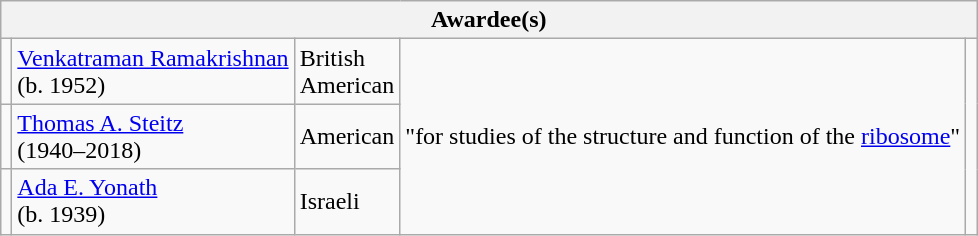<table class="wikitable">
<tr>
<th colspan="5">Awardee(s)</th>
</tr>
<tr>
<td></td>
<td><a href='#'>Venkatraman Ramakrishnan</a><br>(b. 1952)</td>
<td> British<br> American</td>
<td rowspan="3">"for studies of the structure and function of the <a href='#'>ribosome</a>"</td>
<td rowspan="3"></td>
</tr>
<tr>
<td></td>
<td><a href='#'>Thomas A. Steitz</a><br>(1940–2018)</td>
<td> American</td>
</tr>
<tr>
<td></td>
<td><a href='#'>Ada E. Yonath</a><br>(b. 1939)</td>
<td> Israeli</td>
</tr>
</table>
